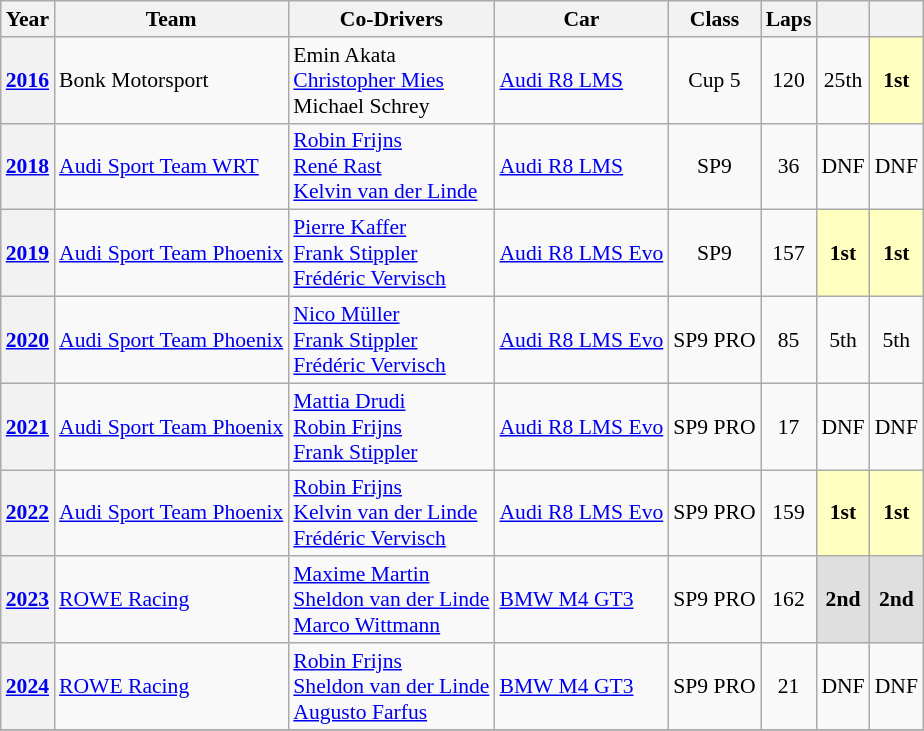<table class="wikitable" style="text-align:center; font-size:90%">
<tr>
<th>Year</th>
<th>Team</th>
<th>Co-Drivers</th>
<th>Car</th>
<th>Class</th>
<th>Laps</th>
<th></th>
<th></th>
</tr>
<tr>
<th><a href='#'>2016</a></th>
<td align="left"> Bonk Motorsport</td>
<td align="left"> Emin Akata<br> <a href='#'>Christopher Mies</a><br> Michael Schrey</td>
<td align="left"><a href='#'>Audi R8 LMS</a></td>
<td>Cup 5</td>
<td>120</td>
<td>25th</td>
<td align=center style="background:#FFFFBF;"><strong>1st</strong></td>
</tr>
<tr>
<th><a href='#'>2018</a></th>
<td align="left"> <a href='#'>Audi Sport Team WRT</a></td>
<td align="left"> <a href='#'>Robin Frijns</a><br> <a href='#'>René Rast</a><br> <a href='#'>Kelvin van der Linde</a></td>
<td align="left"><a href='#'>Audi R8 LMS</a></td>
<td>SP9</td>
<td>36</td>
<td>DNF</td>
<td>DNF</td>
</tr>
<tr>
<th><a href='#'>2019</a></th>
<td align="left"> <a href='#'>Audi Sport Team Phoenix</a></td>
<td align="left"> <a href='#'>Pierre Kaffer</a><br> <a href='#'>Frank Stippler</a><br> <a href='#'>Frédéric Vervisch</a></td>
<td align="left"><a href='#'>Audi R8 LMS Evo</a></td>
<td>SP9</td>
<td>157</td>
<td align=center style="background:#FFFFBF;"><strong>1st</strong></td>
<td align=center style="background:#FFFFBF;"><strong>1st</strong></td>
</tr>
<tr>
<th><a href='#'>2020</a></th>
<td align="left"> <a href='#'>Audi Sport Team Phoenix</a></td>
<td align="left"> <a href='#'>Nico Müller</a><br> <a href='#'>Frank Stippler</a><br> <a href='#'>Frédéric Vervisch</a></td>
<td align="left"><a href='#'>Audi R8 LMS Evo</a></td>
<td>SP9 PRO</td>
<td>85</td>
<td>5th</td>
<td>5th</td>
</tr>
<tr>
<th><a href='#'>2021</a></th>
<td align="left"> <a href='#'>Audi Sport Team Phoenix</a></td>
<td align="left"> <a href='#'>Mattia Drudi</a><br> <a href='#'>Robin Frijns</a><br> <a href='#'>Frank Stippler</a></td>
<td align="left"><a href='#'>Audi R8 LMS Evo</a></td>
<td>SP9 PRO</td>
<td>17</td>
<td>DNF</td>
<td>DNF</td>
</tr>
<tr>
<th><a href='#'>2022</a></th>
<td align="left"> <a href='#'>Audi Sport Team Phoenix</a></td>
<td align="left"> <a href='#'>Robin Frijns</a><br> <a href='#'>Kelvin van der Linde</a><br> <a href='#'>Frédéric Vervisch</a></td>
<td align="left"><a href='#'>Audi R8 LMS Evo</a></td>
<td>SP9 PRO</td>
<td>159</td>
<td align=center style="background:#FFFFBF;"><strong>1st</strong></td>
<td align=center style="background:#FFFFBF;"><strong>1st</strong></td>
</tr>
<tr>
<th><a href='#'>2023</a></th>
<td align="left"> <a href='#'>ROWE Racing</a></td>
<td align="left"> <a href='#'>Maxime Martin</a><br> <a href='#'>Sheldon van der Linde</a><br> <a href='#'>Marco Wittmann</a></td>
<td align="left"><a href='#'>BMW M4 GT3</a></td>
<td>SP9 PRO</td>
<td>162</td>
<td align=center style="background:#dfdfdf;"><strong>2nd</strong></td>
<td align=center style="background:#dfdfdf;"><strong>2nd</strong></td>
</tr>
<tr>
<th><a href='#'>2024</a></th>
<td align="left"> <a href='#'>ROWE Racing</a></td>
<td align="left"> <a href='#'>Robin Frijns</a><br> <a href='#'>Sheldon van der Linde</a><br> <a href='#'>Augusto Farfus</a></td>
<td align="left"><a href='#'>BMW M4 GT3</a></td>
<td>SP9 PRO</td>
<td>21</td>
<td>DNF</td>
<td>DNF</td>
</tr>
<tr>
</tr>
</table>
